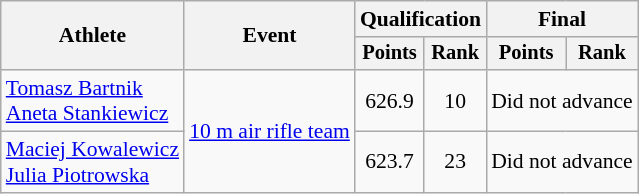<table class="wikitable" style="font-size:90%">
<tr>
<th rowspan=2>Athlete</th>
<th rowspan=2>Event</th>
<th colspan=2>Qualification</th>
<th colspan=2>Final</th>
</tr>
<tr style="font-size:95%">
<th>Points</th>
<th>Rank</th>
<th>Points</th>
<th>Rank</th>
</tr>
<tr align=center>
<td align=left><a href='#'>Tomasz Bartnik</a><br><a href='#'>Aneta Stankiewicz</a></td>
<td rowspan=2 align=left><a href='#'>10 m air rifle team</a></td>
<td>626.9</td>
<td>10</td>
<td colspan=2>Did not advance</td>
</tr>
<tr align=center>
<td align=left><a href='#'>Maciej Kowalewicz</a><br><a href='#'>Julia Piotrowska</a></td>
<td>623.7</td>
<td>23</td>
<td colspan=2>Did not advance</td>
</tr>
</table>
